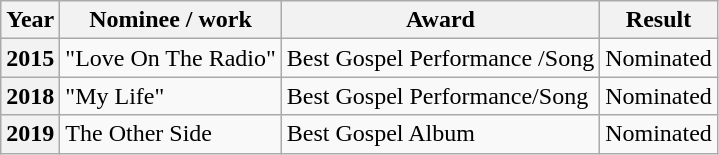<table class="wikitable sortable">
<tr>
<th>Year</th>
<th>Nominee / work</th>
<th>Award</th>
<th>Result</th>
</tr>
<tr>
<th>2015</th>
<td>"Love On The Radio"</td>
<td>Best Gospel Performance /Song</td>
<td>Nominated</td>
</tr>
<tr>
<th>2018</th>
<td>"My Life"</td>
<td>Best Gospel Performance/Song</td>
<td>Nominated</td>
</tr>
<tr>
<th>2019</th>
<td>The Other Side</td>
<td>Best Gospel Album</td>
<td>Nominated</td>
</tr>
</table>
